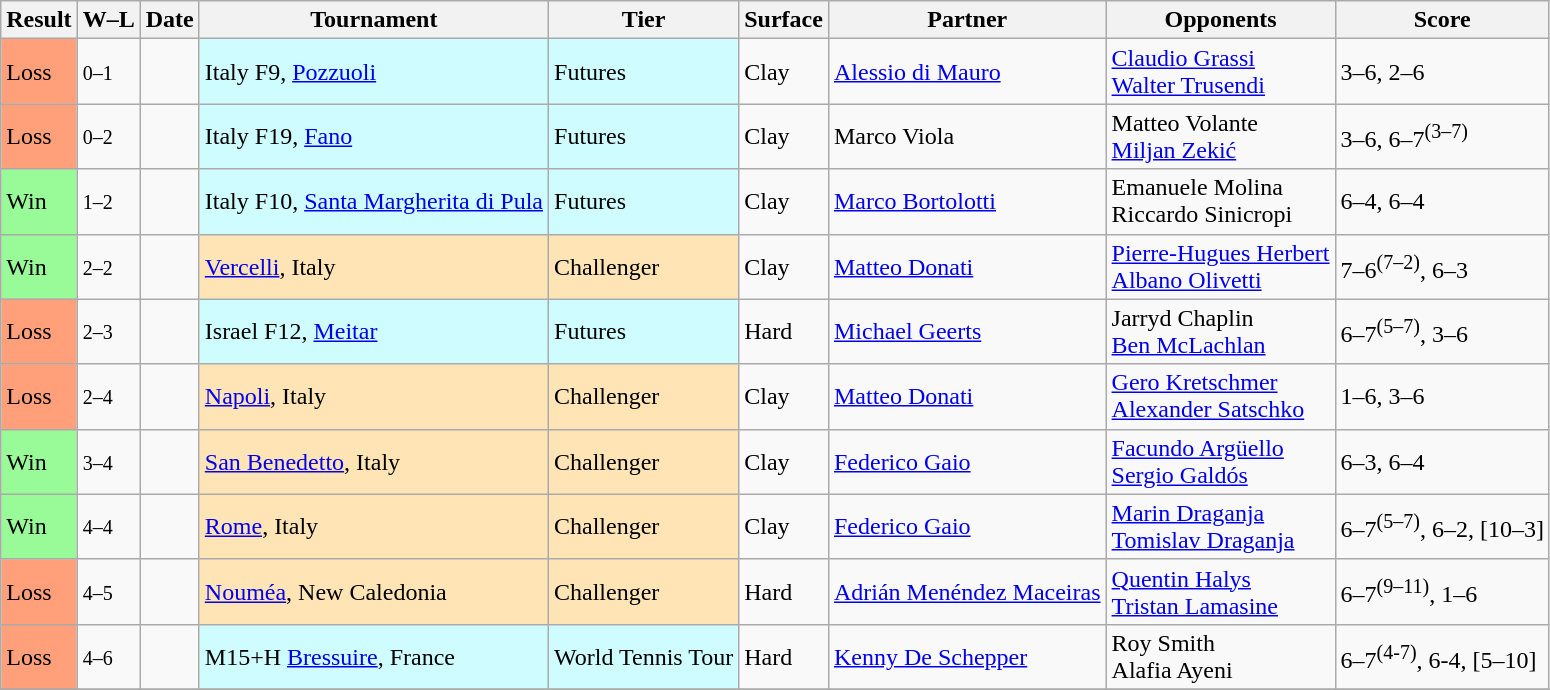<table class="sortable wikitable">
<tr>
<th>Result</th>
<th class="unsortable">W–L</th>
<th>Date</th>
<th>Tournament</th>
<th>Tier</th>
<th>Surface</th>
<th>Partner</th>
<th>Opponents</th>
<th class="unsortable">Score</th>
</tr>
<tr>
<td bgcolor=FFA07A>Loss</td>
<td><small>0–1</small></td>
<td></td>
<td style="background:#cffcff;">Italy F9, <a href='#'>Pozzuoli</a></td>
<td style="background:#cffcff;">Futures</td>
<td>Clay</td>
<td> <a href='#'>Alessio di Mauro</a></td>
<td> <a href='#'>Claudio Grassi</a><br> <a href='#'>Walter Trusendi</a></td>
<td>3–6, 2–6</td>
</tr>
<tr>
<td bgcolor=FFA07A>Loss</td>
<td><small>0–2</small></td>
<td></td>
<td style="background:#cffcff;">Italy F19, <a href='#'>Fano</a></td>
<td style="background:#cffcff;">Futures</td>
<td>Clay</td>
<td> Marco Viola</td>
<td> Matteo Volante<br> <a href='#'>Miljan Zekić</a></td>
<td>3–6, 6–7<sup>(3–7)</sup></td>
</tr>
<tr>
<td bgcolor=98fb98>Win</td>
<td><small>1–2</small></td>
<td></td>
<td style="background:#cffcff;">Italy F10, <a href='#'>Santa Margherita di Pula</a></td>
<td style="background:#cffcff;">Futures</td>
<td>Clay</td>
<td> <a href='#'>Marco Bortolotti</a></td>
<td> Emanuele Molina<br> Riccardo Sinicropi</td>
<td>6–4, 6–4</td>
</tr>
<tr>
<td bgcolor=98fb98>Win</td>
<td><small>2–2</small></td>
<td><a href='#'></a></td>
<td style="background:moccasin;"><a href='#'>Vercelli</a>, Italy</td>
<td style="background:moccasin;">Challenger</td>
<td>Clay</td>
<td> <a href='#'>Matteo Donati</a></td>
<td> <a href='#'>Pierre-Hugues Herbert</a><br> <a href='#'>Albano Olivetti</a></td>
<td>7–6<sup>(7–2)</sup>, 6–3</td>
</tr>
<tr>
<td bgcolor=FFA07A>Loss</td>
<td><small>2–3</small></td>
<td></td>
<td style="background:#cffcff;">Israel F12, <a href='#'>Meitar</a></td>
<td style="background:#cffcff;">Futures</td>
<td>Hard</td>
<td> <a href='#'>Michael Geerts</a></td>
<td> Jarryd Chaplin<br> <a href='#'>Ben McLachlan</a></td>
<td>6–7<sup>(5–7)</sup>, 3–6</td>
</tr>
<tr>
<td bgcolor=FFA07A>Loss</td>
<td><small>2–4</small></td>
<td><a href='#'></a></td>
<td style="background:moccasin;"><a href='#'>Napoli</a>, Italy</td>
<td style="background:moccasin;">Challenger</td>
<td>Clay</td>
<td> <a href='#'>Matteo Donati</a></td>
<td> <a href='#'>Gero Kretschmer</a><br> <a href='#'>Alexander Satschko</a></td>
<td>1–6, 3–6</td>
</tr>
<tr>
<td bgcolor=98fb98>Win</td>
<td><small>3–4</small></td>
<td><a href='#'></a></td>
<td style="background:moccasin;"><a href='#'>San Benedetto</a>, Italy</td>
<td style="background:moccasin;">Challenger</td>
<td>Clay</td>
<td> <a href='#'>Federico Gaio</a></td>
<td> <a href='#'>Facundo Argüello</a><br> <a href='#'>Sergio Galdós</a></td>
<td>6–3, 6–4</td>
</tr>
<tr>
<td bgcolor=98fb98>Win</td>
<td><small>4–4</small></td>
<td><a href='#'></a></td>
<td style="background:moccasin;"><a href='#'>Rome</a>, Italy</td>
<td style="background:moccasin;">Challenger</td>
<td>Clay</td>
<td> <a href='#'>Federico Gaio</a></td>
<td> <a href='#'>Marin Draganja</a><br> <a href='#'>Tomislav Draganja</a></td>
<td>6–7<sup>(5–7)</sup>, 6–2, [10–3]</td>
</tr>
<tr>
<td bgcolor=FFA07A>Loss</td>
<td><small>4–5</small></td>
<td><a href='#'></a></td>
<td style="background:moccasin;"><a href='#'>Nouméa</a>, New Caledonia</td>
<td style="background:moccasin;">Challenger</td>
<td>Hard</td>
<td> <a href='#'>Adrián Menéndez Maceiras</a></td>
<td> <a href='#'>Quentin Halys</a><br> <a href='#'>Tristan Lamasine</a></td>
<td>6–7<sup>(9–11)</sup>, 1–6</td>
</tr>
<tr>
<td bgcolor=FFA07A>Loss</td>
<td><small>4–6</small></td>
<td></td>
<td style="background:#cffcff;">M15+H <a href='#'>Bressuire</a>, France</td>
<td style="background:#cffcff;">World Tennis Tour</td>
<td>Hard</td>
<td> <a href='#'>Kenny De Schepper</a></td>
<td> Roy Smith <br> Alafia Ayeni</td>
<td>6–7<sup>(4-7)</sup>, 6-4, [5–10]</td>
</tr>
<tr>
</tr>
</table>
